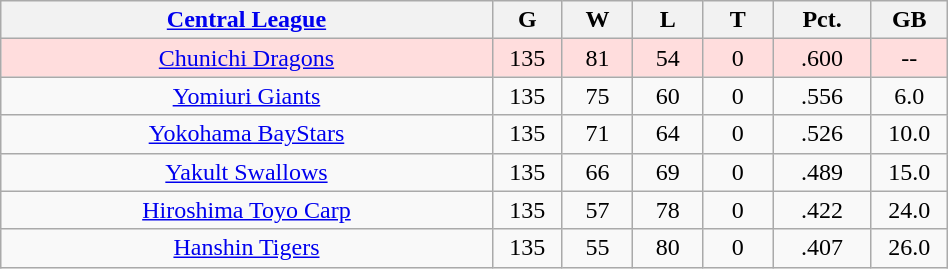<table class="wikitable"  style="width:50%; text-align:center;">
<tr>
<th style="width:35%;"><a href='#'>Central League</a></th>
<th style="width:5%;">G</th>
<th style="width:5%;">W</th>
<th style="width:5%;">L</th>
<th style="width:5%;">T</th>
<th style="width:7%;">Pct.</th>
<th style="width:5%;">GB</th>
</tr>
<tr style="background:#fdd;">
<td><a href='#'>Chunichi Dragons</a></td>
<td>135</td>
<td>81</td>
<td>54</td>
<td>0</td>
<td>.600</td>
<td>--</td>
</tr>
<tr align=center>
<td><a href='#'>Yomiuri Giants</a></td>
<td>135</td>
<td>75</td>
<td>60</td>
<td>0</td>
<td>.556</td>
<td>6.0</td>
</tr>
<tr align=center>
<td><a href='#'>Yokohama BayStars</a></td>
<td>135</td>
<td>71</td>
<td>64</td>
<td>0</td>
<td>.526</td>
<td>10.0</td>
</tr>
<tr align=center>
<td><a href='#'>Yakult Swallows</a></td>
<td>135</td>
<td>66</td>
<td>69</td>
<td>0</td>
<td>.489</td>
<td>15.0</td>
</tr>
<tr align=center>
<td><a href='#'>Hiroshima Toyo Carp</a></td>
<td>135</td>
<td>57</td>
<td>78</td>
<td>0</td>
<td>.422</td>
<td>24.0</td>
</tr>
<tr align=center>
<td><a href='#'>Hanshin Tigers</a></td>
<td>135</td>
<td>55</td>
<td>80</td>
<td>0</td>
<td>.407</td>
<td>26.0</td>
</tr>
</table>
